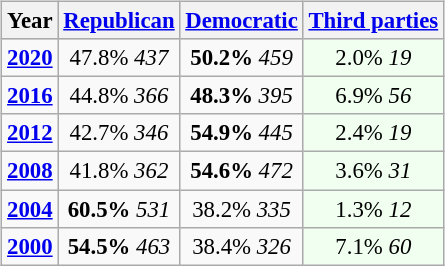<table class="wikitable" style="float:right; font-size:95%;">
<tr bgcolor=lightgrey>
<th>Year</th>
<th><a href='#'>Republican</a></th>
<th><a href='#'>Democratic</a></th>
<th><a href='#'>Third parties</a></th>
</tr>
<tr>
<td style="text-align:center;" ><strong><a href='#'>2020</a></strong></td>
<td style="text-align:center;" >47.8% <em>437</em></td>
<td style="text-align:center;" ><strong>50.2%</strong> <em>459</em></td>
<td style="text-align:center; background:honeyDew;">2.0% <em>19</em></td>
</tr>
<tr>
<td style="text-align:center;" ><strong><a href='#'>2016</a></strong></td>
<td style="text-align:center;" >44.8% <em>366</em></td>
<td style="text-align:center;" ><strong>48.3%</strong> <em>395</em></td>
<td style="text-align:center; background:honeyDew;">6.9% <em>56</em></td>
</tr>
<tr>
<td style="text-align:center;" ><strong><a href='#'>2012</a></strong></td>
<td style="text-align:center;" >42.7% <em>346</em></td>
<td style="text-align:center;" ><strong>54.9%</strong> <em>445</em></td>
<td style="text-align:center; background:honeyDew;">2.4% <em>19</em></td>
</tr>
<tr>
<td style="text-align:center;" ><strong><a href='#'>2008</a></strong></td>
<td style="text-align:center;" >41.8% <em>362</em></td>
<td style="text-align:center;" ><strong>54.6%</strong> <em>472</em></td>
<td style="text-align:center; background:honeyDew;">3.6% <em>31</em></td>
</tr>
<tr>
<td style="text-align:center;" ><strong><a href='#'>2004</a></strong></td>
<td style="text-align:center;" ><strong>60.5%</strong> <em>531</em></td>
<td style="text-align:center;" >38.2% <em>335</em></td>
<td style="text-align:center; background:honeyDew;">1.3% <em>12</em></td>
</tr>
<tr>
<td style="text-align:center;" ><strong><a href='#'>2000</a></strong></td>
<td style="text-align:center;" ><strong>54.5%</strong> <em>463</em></td>
<td style="text-align:center;" >38.4% <em>326</em></td>
<td style="text-align:center; background:honeyDew;">7.1% <em>60</em></td>
</tr>
</table>
